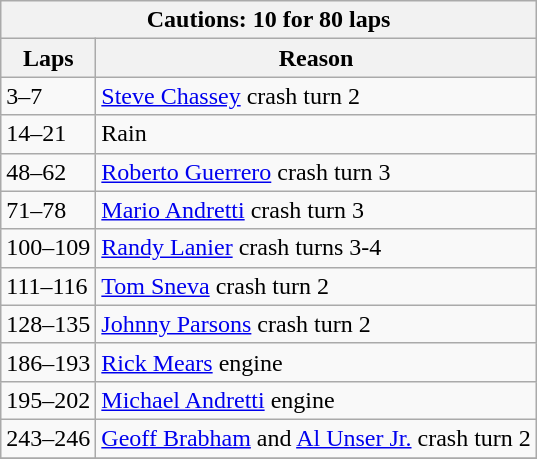<table class="wikitable">
<tr>
<th colspan=2>Cautions: 10 for 80 laps</th>
</tr>
<tr>
<th>Laps</th>
<th>Reason</th>
</tr>
<tr>
<td>3–7</td>
<td><a href='#'>Steve Chassey</a> crash turn 2</td>
</tr>
<tr>
<td>14–21</td>
<td>Rain</td>
</tr>
<tr>
<td>48–62</td>
<td><a href='#'>Roberto Guerrero</a> crash turn 3</td>
</tr>
<tr>
<td>71–78</td>
<td><a href='#'>Mario Andretti</a> crash turn 3</td>
</tr>
<tr>
<td>100–109</td>
<td><a href='#'>Randy Lanier</a> crash turns 3-4</td>
</tr>
<tr>
<td>111–116</td>
<td><a href='#'>Tom Sneva</a> crash turn 2</td>
</tr>
<tr>
<td>128–135</td>
<td><a href='#'>Johnny Parsons</a> crash turn 2</td>
</tr>
<tr>
<td>186–193</td>
<td><a href='#'>Rick Mears</a> engine</td>
</tr>
<tr>
<td>195–202</td>
<td><a href='#'>Michael Andretti</a> engine</td>
</tr>
<tr>
<td>243–246</td>
<td><a href='#'>Geoff Brabham</a> and <a href='#'>Al Unser Jr.</a> crash turn 2</td>
</tr>
<tr>
</tr>
</table>
